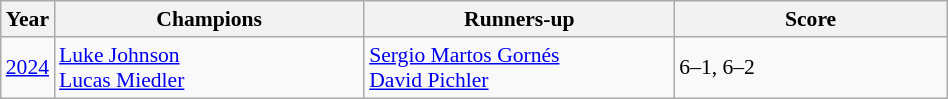<table class="wikitable" style="font-size:90%">
<tr>
<th>Year</th>
<th width="200">Champions</th>
<th width="200">Runners-up</th>
<th width="175">Score</th>
</tr>
<tr>
<td><a href='#'>2024</a></td>
<td> <a href='#'>Luke Johnson</a><br> <a href='#'>Lucas Miedler</a></td>
<td> <a href='#'>Sergio Martos Gornés</a><br> <a href='#'>David Pichler</a></td>
<td>6–1, 6–2</td>
</tr>
</table>
